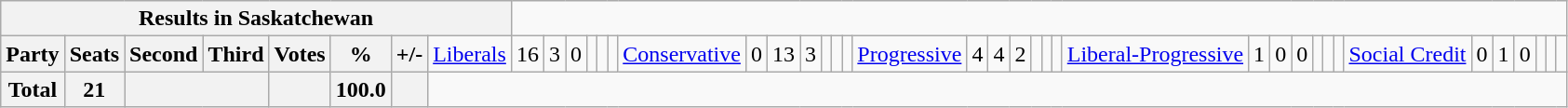<table class="wikitable">
<tr>
<th colspan=9>Results in Saskatchewan</th>
</tr>
<tr>
<th colspan=2>Party</th>
<th>Seats</th>
<th>Second</th>
<th>Third</th>
<th>Votes</th>
<th>%</th>
<th>+/-<br></th>
<td><a href='#'>Liberals</a></td>
<td align="right">16</td>
<td align="right">3</td>
<td align="right">0</td>
<td align="right"></td>
<td align="right"></td>
<td align="right"><br></td>
<td><a href='#'>Conservative</a></td>
<td align="right">0</td>
<td align="right">13</td>
<td align="right">3</td>
<td align="right"></td>
<td align="right"></td>
<td align="right"><br></td>
<td><a href='#'>Progressive</a></td>
<td align="right">4</td>
<td align="right">4</td>
<td align="right">2</td>
<td align="right"></td>
<td align="right"></td>
<td align="right"><br></td>
<td><a href='#'>Liberal-Progressive</a></td>
<td align="right">1</td>
<td align="right">0</td>
<td align="right">0</td>
<td align="right"></td>
<td align="right"></td>
<td align="right"><br></td>
<td><a href='#'>Social Credit</a></td>
<td align="right">0</td>
<td align="right">1</td>
<td align="right">0</td>
<td align="right"></td>
<td align="right"></td>
<td align="right"></td>
</tr>
<tr>
<th colspan="2">Total</th>
<th>21</th>
<th colspan="2"></th>
<th></th>
<th>100.0</th>
<th></th>
</tr>
</table>
